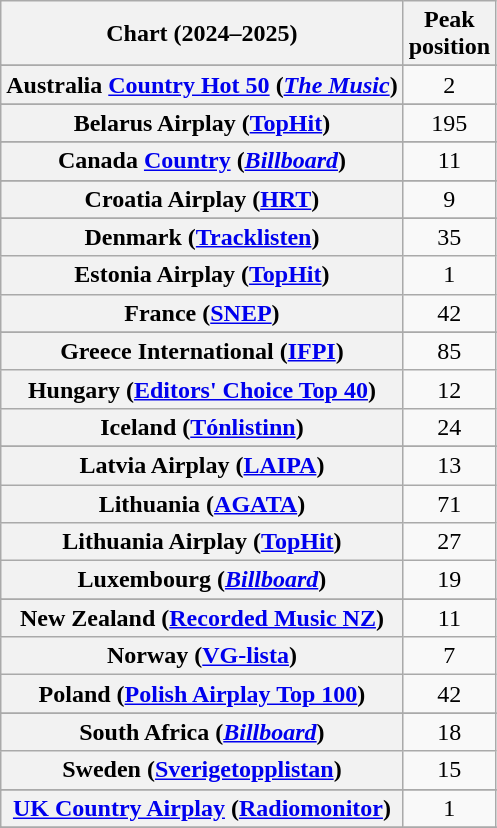<table class="wikitable sortable plainrowheaders" style="text-align:center">
<tr>
<th scope="col">Chart (2024–2025)</th>
<th scope="col">Peak<br>position</th>
</tr>
<tr>
</tr>
<tr>
<th scope="row">Australia <a href='#'>Country Hot 50</a> (<em><a href='#'>The Music</a></em>)</th>
<td>2</td>
</tr>
<tr>
</tr>
<tr>
<th scope="row">Belarus Airplay (<a href='#'>TopHit</a>)</th>
<td>195</td>
</tr>
<tr>
</tr>
<tr>
</tr>
<tr>
</tr>
<tr>
<th scope="row">Canada <a href='#'>Country</a> (<em><a href='#'>Billboard</a></em>)</th>
<td>11</td>
</tr>
<tr>
</tr>
<tr>
<th scope="row">Croatia Airplay (<a href='#'>HRT</a>)</th>
<td>9</td>
</tr>
<tr>
</tr>
<tr>
</tr>
<tr>
<th scope="row">Denmark (<a href='#'>Tracklisten</a>)</th>
<td>35</td>
</tr>
<tr>
<th scope="row">Estonia Airplay (<a href='#'>TopHit</a>)</th>
<td>1</td>
</tr>
<tr>
<th scope="row">France (<a href='#'>SNEP</a>)</th>
<td>42</td>
</tr>
<tr>
</tr>
<tr>
</tr>
<tr>
<th scope="row">Greece International (<a href='#'>IFPI</a>)</th>
<td>85</td>
</tr>
<tr>
<th scope="row">Hungary (<a href='#'>Editors' Choice Top 40</a>)</th>
<td>12</td>
</tr>
<tr>
<th scope="row">Iceland (<a href='#'>Tónlistinn</a>)</th>
<td>24</td>
</tr>
<tr>
</tr>
<tr>
<th scope="row">Latvia Airplay (<a href='#'>LAIPA</a>)</th>
<td>13</td>
</tr>
<tr>
<th scope="row">Lithuania (<a href='#'>AGATA</a>)</th>
<td>71</td>
</tr>
<tr>
<th scope="row">Lithuania Airplay (<a href='#'>TopHit</a>)</th>
<td>27</td>
</tr>
<tr>
<th scope="row">Luxembourg (<em><a href='#'>Billboard</a></em>)</th>
<td>19</td>
</tr>
<tr>
</tr>
<tr>
</tr>
<tr>
<th scope="row">New Zealand (<a href='#'>Recorded Music NZ</a>)</th>
<td>11</td>
</tr>
<tr>
<th scope="row">Norway (<a href='#'>VG-lista</a>)</th>
<td>7</td>
</tr>
<tr>
<th scope="row">Poland (<a href='#'>Polish Airplay Top 100</a>)</th>
<td>42</td>
</tr>
<tr>
</tr>
<tr>
</tr>
<tr>
</tr>
<tr>
<th scope="row">South Africa (<em><a href='#'>Billboard</a></em>)</th>
<td>18</td>
</tr>
<tr>
<th scope="row">Sweden (<a href='#'>Sverigetopplistan</a>)</th>
<td>15</td>
</tr>
<tr>
</tr>
<tr>
</tr>
<tr>
</tr>
<tr>
<th scope="row"><a href='#'>UK Country Airplay</a> (<a href='#'>Radiomonitor</a>)</th>
<td>1</td>
</tr>
<tr>
</tr>
<tr>
</tr>
<tr>
</tr>
<tr>
</tr>
<tr>
</tr>
<tr>
</tr>
</table>
